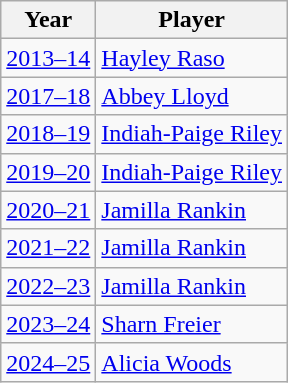<table class="wikitable">
<tr>
<th>Year</th>
<th>Player</th>
</tr>
<tr>
<td><a href='#'>2013–14</a></td>
<td> <a href='#'>Hayley Raso</a></td>
</tr>
<tr>
<td><a href='#'>2017–18</a></td>
<td> <a href='#'>Abbey Lloyd</a></td>
</tr>
<tr>
<td><a href='#'>2018–19</a></td>
<td> <a href='#'>Indiah-Paige Riley</a></td>
</tr>
<tr>
<td><a href='#'>2019–20</a></td>
<td> <a href='#'>Indiah-Paige Riley</a></td>
</tr>
<tr>
<td><a href='#'>2020–21</a></td>
<td> <a href='#'>Jamilla Rankin</a></td>
</tr>
<tr>
<td><a href='#'>2021–22</a></td>
<td> <a href='#'>Jamilla Rankin</a></td>
</tr>
<tr>
<td><a href='#'>2022–23</a></td>
<td> <a href='#'>Jamilla Rankin</a></td>
</tr>
<tr>
<td><a href='#'>2023–24</a></td>
<td> <a href='#'>Sharn Freier</a></td>
</tr>
<tr>
<td><a href='#'>2024–25</a></td>
<td> <a href='#'>Alicia Woods</a></td>
</tr>
</table>
